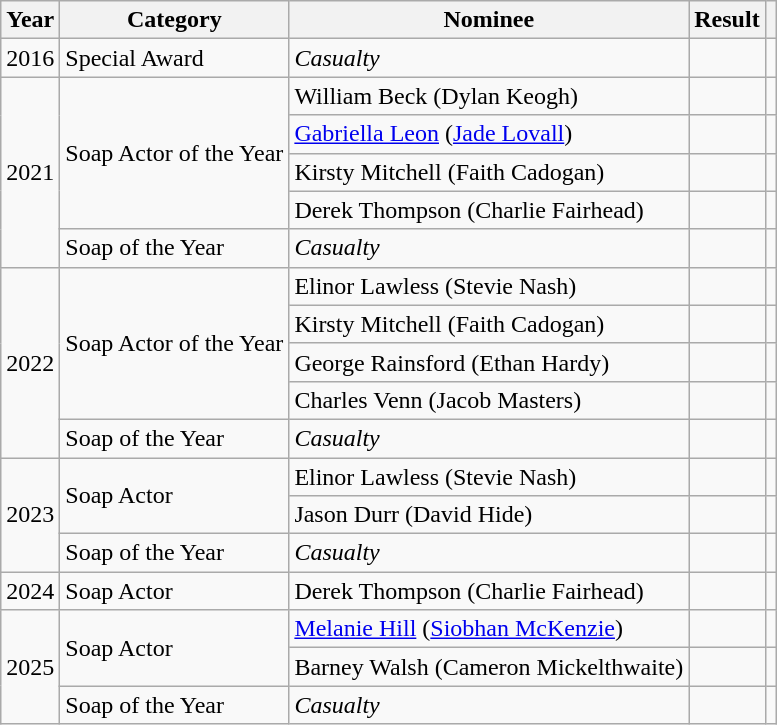<table class="wikitable">
<tr>
<th>Year</th>
<th>Category</th>
<th>Nominee</th>
<th>Result</th>
<th></th>
</tr>
<tr>
<td>2016</td>
<td>Special Award</td>
<td><em>Casualty</em></td>
<td></td>
<td align="center"></td>
</tr>
<tr>
<td rowspan="5">2021</td>
<td rowspan="4">Soap Actor of the Year</td>
<td>William Beck (Dylan Keogh)</td>
<td></td>
<td align="center"></td>
</tr>
<tr>
<td><a href='#'>Gabriella Leon</a> (<a href='#'>Jade Lovall</a>)</td>
<td></td>
<td align="center"></td>
</tr>
<tr>
<td>Kirsty Mitchell (Faith Cadogan)</td>
<td></td>
<td align="center"></td>
</tr>
<tr>
<td>Derek Thompson (Charlie Fairhead)</td>
<td></td>
<td align="center"></td>
</tr>
<tr>
<td>Soap of the Year</td>
<td><em>Casualty</em></td>
<td></td>
<td align="center"></td>
</tr>
<tr>
<td rowspan="5">2022</td>
<td rowspan="4">Soap Actor of the Year</td>
<td>Elinor Lawless (Stevie Nash)</td>
<td></td>
<td align="center"></td>
</tr>
<tr>
<td>Kirsty Mitchell (Faith Cadogan)</td>
<td></td>
<td align="center"></td>
</tr>
<tr>
<td>George Rainsford (Ethan Hardy)</td>
<td></td>
<td align="center"></td>
</tr>
<tr>
<td>Charles Venn (Jacob Masters)</td>
<td></td>
<td align="center"></td>
</tr>
<tr>
<td>Soap of the Year</td>
<td><em>Casualty</em></td>
<td></td>
<td align="center"></td>
</tr>
<tr>
<td rowspan="3">2023</td>
<td rowspan="2">Soap Actor</td>
<td>Elinor Lawless (Stevie Nash)</td>
<td></td>
<td align="center"></td>
</tr>
<tr>
<td>Jason Durr (David Hide)</td>
<td></td>
<td align="center"></td>
</tr>
<tr>
<td>Soap of the Year</td>
<td><em>Casualty</em></td>
<td></td>
<td align="center"></td>
</tr>
<tr>
<td>2024</td>
<td>Soap Actor</td>
<td>Derek Thompson (Charlie Fairhead)</td>
<td></td>
<td align="center"></td>
</tr>
<tr>
<td rowspan="3">2025</td>
<td rowspan="2">Soap Actor</td>
<td><a href='#'>Melanie Hill</a> (<a href='#'>Siobhan McKenzie</a>)</td>
<td></td>
<td align="center"></td>
</tr>
<tr>
<td>Barney Walsh (Cameron Mickelthwaite)</td>
<td></td>
<td align="center"></td>
</tr>
<tr>
<td>Soap of the Year</td>
<td><em>Casualty</em></td>
<td></td>
<td align="center"></td>
</tr>
</table>
